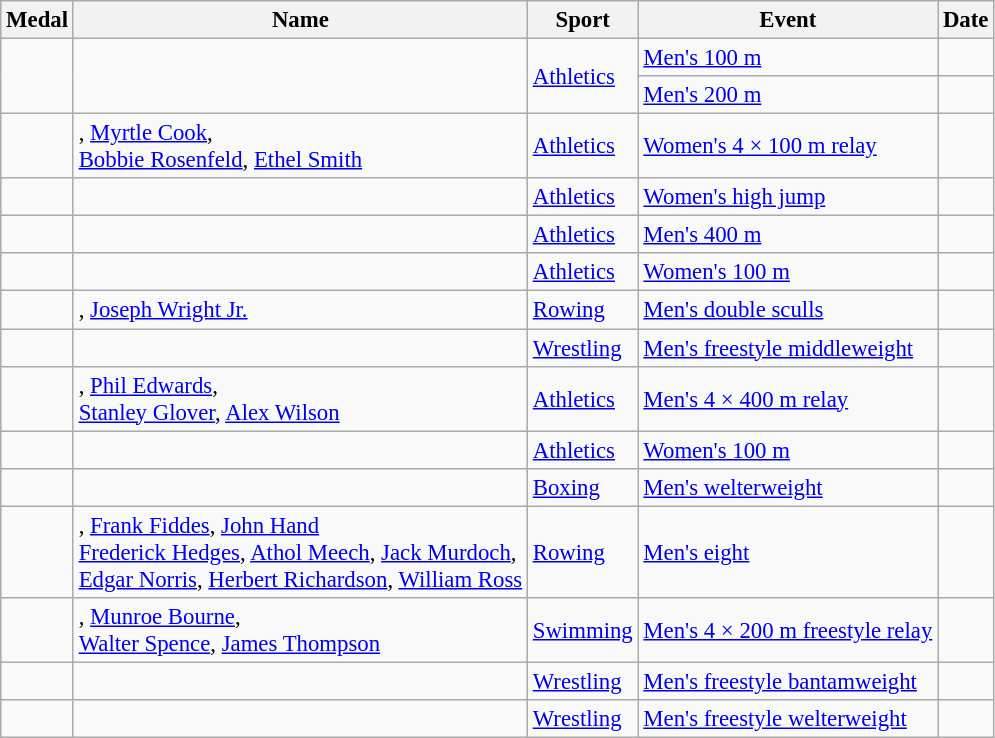<table class="wikitable sortable" style="font-size:95%">
<tr>
<th>Medal</th>
<th>Name</th>
<th>Sport</th>
<th>Event</th>
<th>Date</th>
</tr>
<tr>
<td rowspan=2></td>
<td rowspan=2></td>
<td rowspan=2><a href='#'>Athletics</a></td>
<td><a href='#'>Men's 100 m</a></td>
<td></td>
</tr>
<tr>
<td><a href='#'>Men's 200 m</a></td>
<td></td>
</tr>
<tr>
<td></td>
<td>, <a href='#'>Myrtle Cook</a>,<br><a href='#'>Bobbie Rosenfeld</a>, <a href='#'>Ethel Smith</a></td>
<td><a href='#'>Athletics</a></td>
<td><a href='#'>Women's 4 × 100 m relay</a></td>
<td></td>
</tr>
<tr>
<td></td>
<td></td>
<td><a href='#'>Athletics</a></td>
<td><a href='#'>Women's high jump</a></td>
<td></td>
</tr>
<tr>
<td></td>
<td></td>
<td><a href='#'>Athletics</a></td>
<td><a href='#'>Men's 400 m</a></td>
<td></td>
</tr>
<tr>
<td></td>
<td></td>
<td><a href='#'>Athletics</a></td>
<td><a href='#'>Women's 100 m</a></td>
<td></td>
</tr>
<tr>
<td></td>
<td>, <a href='#'>Joseph Wright Jr.</a></td>
<td><a href='#'>Rowing</a></td>
<td><a href='#'>Men's double sculls</a></td>
<td></td>
</tr>
<tr>
<td></td>
<td></td>
<td><a href='#'>Wrestling</a></td>
<td><a href='#'>Men's freestyle middleweight</a></td>
<td></td>
</tr>
<tr>
<td></td>
<td>, <a href='#'>Phil Edwards</a>,<br><a href='#'>Stanley Glover</a>, <a href='#'>Alex Wilson</a></td>
<td><a href='#'>Athletics</a></td>
<td><a href='#'>Men's 4 × 400 m relay</a></td>
<td></td>
</tr>
<tr>
<td></td>
<td></td>
<td><a href='#'>Athletics</a></td>
<td><a href='#'>Women's 100 m</a></td>
<td></td>
</tr>
<tr>
<td></td>
<td></td>
<td><a href='#'>Boxing</a></td>
<td><a href='#'>Men's welterweight</a></td>
<td></td>
</tr>
<tr>
<td></td>
<td>, <a href='#'>Frank Fiddes</a>, <a href='#'>John Hand</a><br><a href='#'>Frederick Hedges</a>, <a href='#'>Athol Meech</a>, <a href='#'>Jack Murdoch</a>,<br><a href='#'>Edgar Norris</a>, <a href='#'>Herbert Richardson</a>, <a href='#'>William Ross</a></td>
<td><a href='#'>Rowing</a></td>
<td><a href='#'>Men's eight</a></td>
<td></td>
</tr>
<tr>
<td></td>
<td>, <a href='#'>Munroe Bourne</a>,<br><a href='#'>Walter Spence</a>, <a href='#'>James Thompson</a></td>
<td><a href='#'>Swimming</a></td>
<td><a href='#'>Men's 4 × 200 m freestyle relay</a></td>
<td></td>
</tr>
<tr>
<td></td>
<td></td>
<td><a href='#'>Wrestling</a></td>
<td><a href='#'>Men's freestyle bantamweight</a></td>
<td></td>
</tr>
<tr>
<td></td>
<td></td>
<td><a href='#'>Wrestling</a></td>
<td><a href='#'>Men's freestyle welterweight</a></td>
<td></td>
</tr>
</table>
